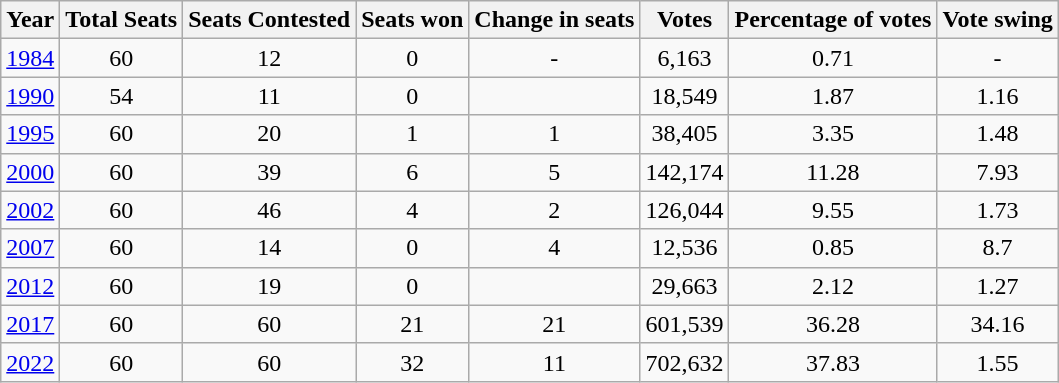<table class="wikitable sortable" style="text-align:center">
<tr>
<th>Year</th>
<th>Total Seats</th>
<th>Seats Contested</th>
<th>Seats won</th>
<th>Change in seats</th>
<th>Votes</th>
<th>Percentage of votes</th>
<th>Vote swing</th>
</tr>
<tr>
<td><a href='#'>1984</a></td>
<td>60</td>
<td>12</td>
<td>0</td>
<td>-</td>
<td>6,163</td>
<td>0.71</td>
<td>-</td>
</tr>
<tr>
<td><a href='#'>1990</a></td>
<td>54</td>
<td>11</td>
<td>0</td>
<td></td>
<td>18,549</td>
<td>1.87</td>
<td>1.16</td>
</tr>
<tr>
<td><a href='#'>1995</a></td>
<td>60</td>
<td>20</td>
<td>1</td>
<td>1</td>
<td>38,405</td>
<td>3.35</td>
<td>1.48</td>
</tr>
<tr>
<td><a href='#'>2000</a></td>
<td>60</td>
<td>39</td>
<td>6</td>
<td>5</td>
<td>142,174</td>
<td>11.28</td>
<td>7.93</td>
</tr>
<tr>
<td><a href='#'>2002</a></td>
<td>60</td>
<td>46</td>
<td>4</td>
<td>2</td>
<td>126,044</td>
<td>9.55</td>
<td>1.73</td>
</tr>
<tr>
<td><a href='#'>2007</a></td>
<td>60</td>
<td>14</td>
<td>0</td>
<td>4</td>
<td>12,536</td>
<td>0.85</td>
<td>8.7</td>
</tr>
<tr>
<td><a href='#'>2012</a></td>
<td>60</td>
<td>19</td>
<td>0</td>
<td></td>
<td>29,663</td>
<td>2.12</td>
<td>1.27</td>
</tr>
<tr>
<td><a href='#'>2017</a></td>
<td>60</td>
<td>60</td>
<td>21</td>
<td>21</td>
<td>601,539</td>
<td>36.28</td>
<td>34.16</td>
</tr>
<tr>
<td><a href='#'>2022</a></td>
<td>60</td>
<td>60</td>
<td>32</td>
<td>11</td>
<td>702,632</td>
<td>37.83</td>
<td>1.55</td>
</tr>
</table>
